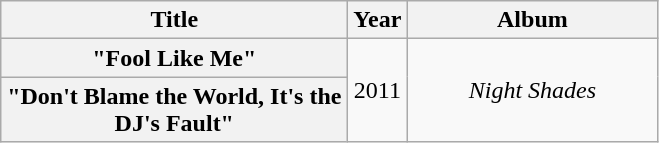<table class="wikitable plainrowheaders" style="text-align:center;">
<tr>
<th scope="col" style="width:14em;">Title</th>
<th scope="col">Year</th>
<th scope="col" style="width:10em;">Album</th>
</tr>
<tr>
<th scope="row">"Fool Like Me"</th>
<td rowspan="2">2011</td>
<td rowspan="2"><em>Night Shades</em></td>
</tr>
<tr>
<th scope="row">"Don't Blame the World, It's the DJ's Fault"</th>
</tr>
</table>
